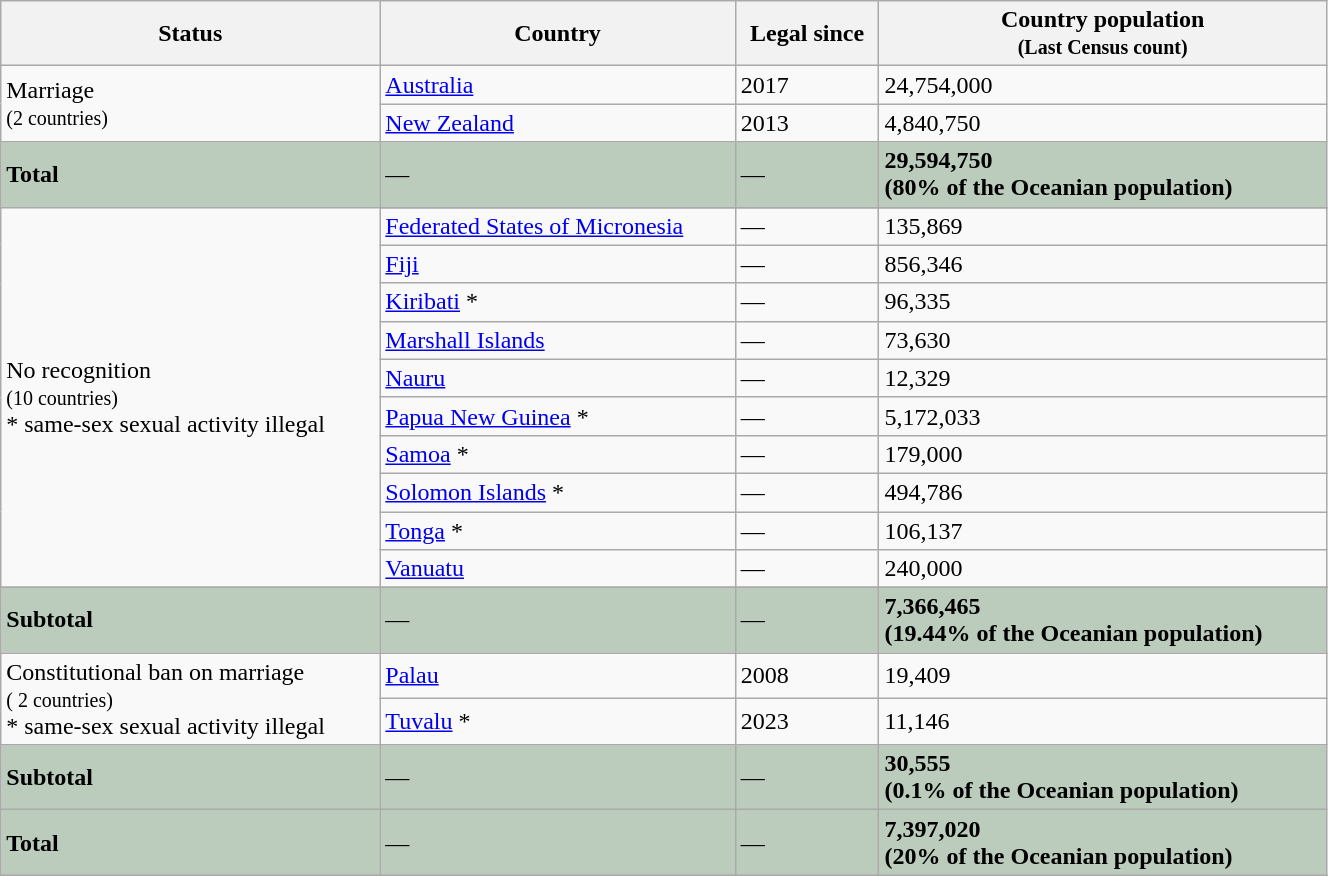<table class="wikitable" style="width:70%">
<tr>
<th>Status</th>
<th>Country</th>
<th>Legal since</th>
<th>Country population<br><small>(Last Census count)</small></th>
</tr>
<tr>
<td rowspan=2>Marriage <br><small>(2 countries)</small></td>
<td> <a href='#'>Australia</a></td>
<td>2017</td>
<td>24,754,000</td>
</tr>
<tr>
<td> <a href='#'>New Zealand</a></td>
<td>2013</td>
<td>4,840,750</td>
</tr>
<tr class="sortbottom" style="background:#bcccbc;">
<td><strong>Total</strong></td>
<td>—</td>
<td>—</td>
<td><strong>29,594,750<br>(80% of the Oceanian population)</strong></td>
</tr>
<tr>
<td rowspan="11">No recognition <br><small>(10 countries)</small><br>* same-sex sexual activity illegal</td>
</tr>
<tr>
<td> <a href='#'>Federated States of Micronesia</a></td>
<td>—</td>
<td>135,869</td>
</tr>
<tr>
<td> <a href='#'>Fiji</a></td>
<td>—</td>
<td>856,346</td>
</tr>
<tr>
<td> <a href='#'>Kiribati</a> *</td>
<td>—</td>
<td>96,335</td>
</tr>
<tr>
<td> <a href='#'>Marshall Islands</a></td>
<td>—</td>
<td>73,630</td>
</tr>
<tr>
<td> <a href='#'>Nauru</a></td>
<td>—</td>
<td>12,329</td>
</tr>
<tr>
<td> <a href='#'>Papua New Guinea</a> *</td>
<td>—</td>
<td>5,172,033</td>
</tr>
<tr>
<td> <a href='#'>Samoa</a> *</td>
<td>—</td>
<td>179,000</td>
</tr>
<tr>
<td> <a href='#'>Solomon Islands</a> *</td>
<td>—</td>
<td>494,786</td>
</tr>
<tr>
<td> <a href='#'>Tonga</a> *</td>
<td>—</td>
<td>106,137</td>
</tr>
<tr>
<td> <a href='#'>Vanuatu</a></td>
<td>—</td>
<td>240,000</td>
</tr>
<tr>
</tr>
<tr class="sortbottom" style="background:#bcccbc;">
<td><strong>Subtotal</strong></td>
<td>—</td>
<td>—</td>
<td><strong>7,366,465<br>(19.44% of the Oceanian population)</strong></td>
</tr>
<tr>
<td rowspan="2">Constitutional ban on marriage <br><small>( 2 countries)</small><br>* same-sex sexual activity illegal</td>
<td> <a href='#'>Palau</a></td>
<td>2008</td>
<td>19,409</td>
</tr>
<tr>
<td> <a href='#'>Tuvalu</a> *</td>
<td>2023</td>
<td>11,146</td>
</tr>
<tr class="sortbottom" style="background:#bcccbc;">
<td><strong>Subtotal</strong></td>
<td>—</td>
<td>—</td>
<td><strong>30,555 <br>(0.1% of the Oceanian population)</strong></td>
</tr>
<tr class="sortbottom" style="background:#bcccbc;">
<td><strong>Total</strong></td>
<td>—</td>
<td>—</td>
<td><strong>7,397,020 <br>(20% of the Oceanian population)</strong></td>
</tr>
<tr>
</tr>
</table>
